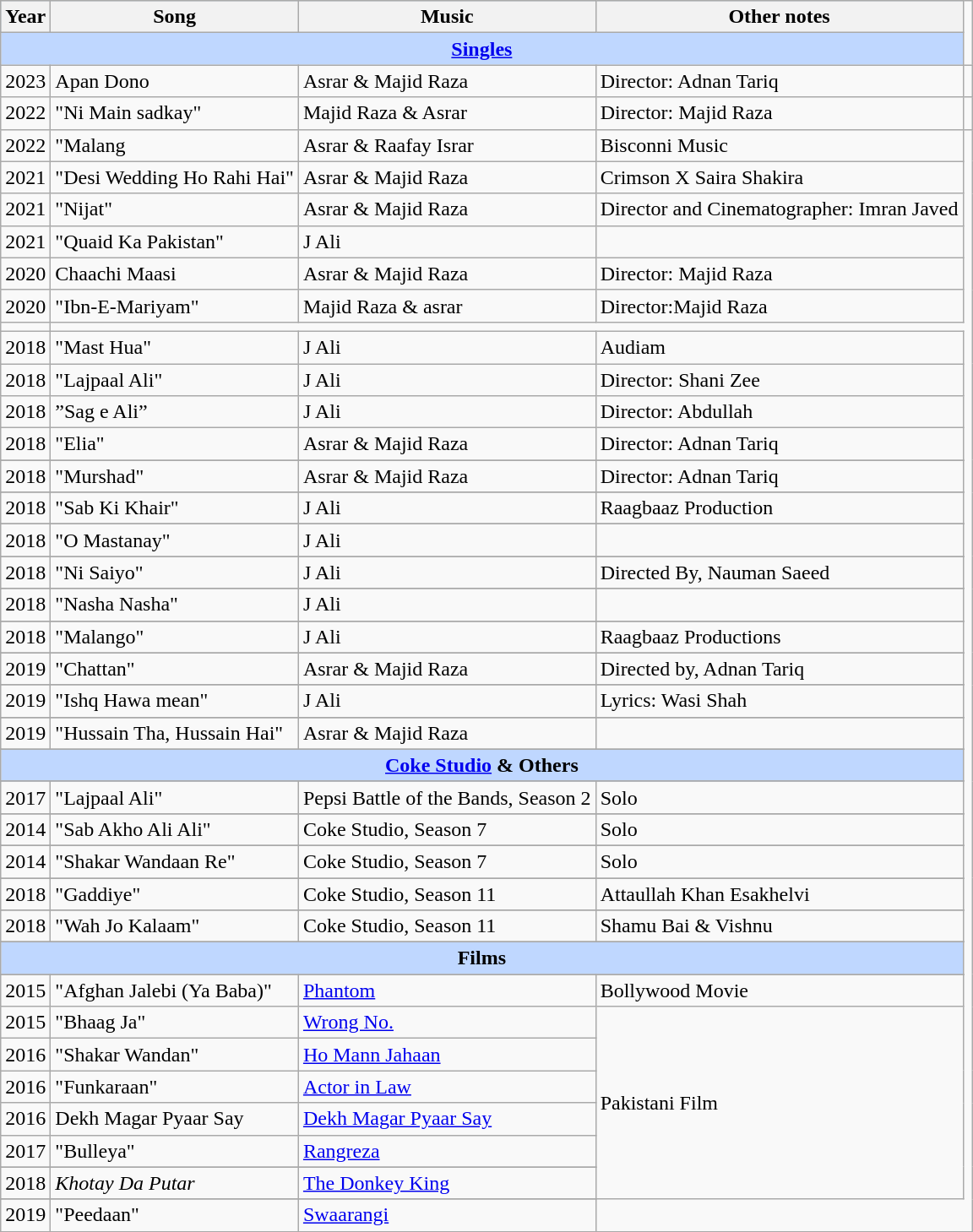<table class="wikitable sortable">
<tr style="background:#b0c4de; text-align:center;">
<th>Year</th>
<th>Song</th>
<th>Music</th>
<th>Other notes</th>
</tr>
<tr>
<th colspan="4" style="background:#BFD7FF;"><a href='#'>Singles</a></th>
</tr>
<tr>
<td>2023</td>
<td>Apan Dono</td>
<td>Asrar & Majid Raza</td>
<td>Director: Adnan Tariq</td>
<td></td>
</tr>
<tr>
<td>2022</td>
<td>"Ni Main sadkay"</td>
<td>Majid Raza & Asrar</td>
<td>Director: Majid Raza</td>
<td></td>
</tr>
<tr>
<td>2022</td>
<td>"Malang</td>
<td>Asrar & Raafay Israr</td>
<td>Bisconni Music</td>
</tr>
<tr>
<td>2021</td>
<td>"Desi Wedding Ho Rahi Hai"</td>
<td>Asrar & Majid Raza</td>
<td>Crimson X Saira Shakira</td>
</tr>
<tr>
<td>2021</td>
<td>"Nijat"</td>
<td>Asrar & Majid Raza</td>
<td>Director and Cinematographer: Imran Javed</td>
</tr>
<tr>
<td>2021</td>
<td>"Quaid Ka Pakistan"</td>
<td>J Ali</td>
<td></td>
</tr>
<tr>
<td>2020</td>
<td>Chaachi Maasi</td>
<td>Asrar & Majid Raza</td>
<td>Director: Majid Raza</td>
</tr>
<tr>
<td>2020</td>
<td>"Ibn-E-Mariyam"</td>
<td>Majid Raza & asrar</td>
<td>Director:Majid Raza</td>
</tr>
<tr>
<td></td>
</tr>
<tr>
<td>2018</td>
<td>"Mast Hua"</td>
<td>J Ali</td>
<td>Audiam</td>
</tr>
<tr>
<td>2018</td>
<td>"Lajpaal Ali"</td>
<td>J Ali</td>
<td>Director: Shani Zee</td>
</tr>
<tr>
<td>2018</td>
<td>”Sag e Ali”</td>
<td>J Ali</td>
<td>Director: Abdullah</td>
</tr>
<tr>
<td>2018</td>
<td>"Elia"</td>
<td>Asrar & Majid Raza</td>
<td>Director: Adnan Tariq</td>
</tr>
<tr>
</tr>
<tr>
<td>2018</td>
<td>"Murshad"</td>
<td>Asrar & Majid Raza</td>
<td>Director: Adnan Tariq</td>
</tr>
<tr>
</tr>
<tr>
<td>2018</td>
<td>"Sab Ki Khair"</td>
<td>J Ali</td>
<td>Raagbaaz Production</td>
</tr>
<tr>
</tr>
<tr>
<td>2018</td>
<td>"O Mastanay"</td>
<td>J Ali</td>
<td></td>
</tr>
<tr>
</tr>
<tr>
<td>2018</td>
<td>"Ni Saiyo"</td>
<td>J Ali</td>
<td>Directed By, Nauman Saeed</td>
</tr>
<tr>
</tr>
<tr>
<td>2018</td>
<td>"Nasha Nasha"</td>
<td>J Ali</td>
<td></td>
</tr>
<tr>
</tr>
<tr>
<td>2018</td>
<td>"Malango"</td>
<td>J Ali</td>
<td>Raagbaaz Productions</td>
</tr>
<tr>
</tr>
<tr>
<td>2019</td>
<td>"Chattan"</td>
<td>Asrar & Majid Raza</td>
<td>Directed by, Adnan Tariq</td>
</tr>
<tr>
</tr>
<tr>
<td>2019</td>
<td>"Ishq Hawa mean"</td>
<td>J Ali</td>
<td>Lyrics: Wasi Shah</td>
</tr>
<tr>
</tr>
<tr>
<td>2019</td>
<td>"Hussain Tha, Hussain Hai"</td>
<td>Asrar & Majid Raza</td>
<td></td>
</tr>
<tr>
</tr>
<tr>
<th colspan="4" style="background:#BFD7FF;"><a href='#'>Coke Studio</a> & Others</th>
</tr>
<tr>
</tr>
<tr>
<td>2017</td>
<td>"Lajpaal Ali"</td>
<td>Pepsi Battle of the Bands, Season 2</td>
<td>Solo</td>
</tr>
<tr>
</tr>
<tr>
<td>2014</td>
<td>"Sab Akho Ali Ali"</td>
<td>Coke Studio, Season 7</td>
<td>Solo</td>
</tr>
<tr>
</tr>
<tr>
<td>2014</td>
<td>"Shakar Wandaan Re"</td>
<td>Coke Studio, Season 7</td>
<td>Solo</td>
</tr>
<tr>
</tr>
<tr>
<td>2018</td>
<td>"Gaddiye"</td>
<td>Coke Studio, Season 11</td>
<td>Attaullah Khan Esakhelvi</td>
</tr>
<tr>
</tr>
<tr>
<td>2018</td>
<td>"Wah Jo Kalaam"</td>
<td>Coke Studio, Season 11</td>
<td>Shamu Bai & Vishnu</td>
</tr>
<tr>
</tr>
<tr>
<th colspan="4" style="background:#BFD7FF;">Films</th>
</tr>
<tr>
</tr>
<tr>
<td>2015</td>
<td>"Afghan Jalebi (Ya Baba)"</td>
<td><a href='#'>Phantom</a></td>
<td>Bollywood Movie</td>
</tr>
<tr>
<td>2015</td>
<td>"Bhaag Ja"</td>
<td><a href='#'>Wrong No.</a></td>
<td rowspan=7>Pakistani Film</td>
</tr>
<tr>
<td>2016</td>
<td>"Shakar Wandan"</td>
<td><a href='#'>Ho Mann Jahaan</a></td>
</tr>
<tr>
<td>2016</td>
<td>"Funkaraan"</td>
<td><a href='#'>Actor in Law</a></td>
</tr>
<tr>
<td>2016</td>
<td>Dekh Magar Pyaar Say</td>
<td><a href='#'>Dekh Magar Pyaar Say</a></td>
</tr>
<tr>
<td>2017</td>
<td>"Bulleya"</td>
<td><a href='#'>Rangreza</a></td>
</tr>
<tr>
</tr>
<tr>
<td>2018</td>
<td><em>Khotay Da Putar</em></td>
<td><a href='#'>The Donkey King</a></td>
</tr>
<tr>
</tr>
<tr>
<td>2019</td>
<td>"Peedaan"</td>
<td><a href='#'>Swaarangi</a></td>
</tr>
<tr>
</tr>
</table>
